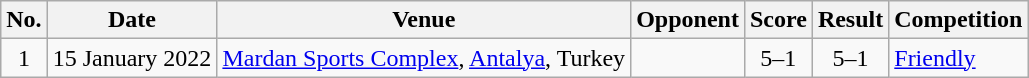<table class="wikitable sortable">
<tr>
<th scope="col">No.</th>
<th scope="col">Date</th>
<th scope="col">Venue</th>
<th scope="col">Opponent</th>
<th scope="col">Score</th>
<th scope="col">Result</th>
<th scope="col">Competition</th>
</tr>
<tr>
<td align="center">1</td>
<td>15 January 2022</td>
<td><a href='#'>Mardan Sports Complex</a>, <a href='#'>Antalya</a>, Turkey</td>
<td></td>
<td align="center">5–1</td>
<td align="center">5–1</td>
<td><a href='#'>Friendly</a></td>
</tr>
</table>
